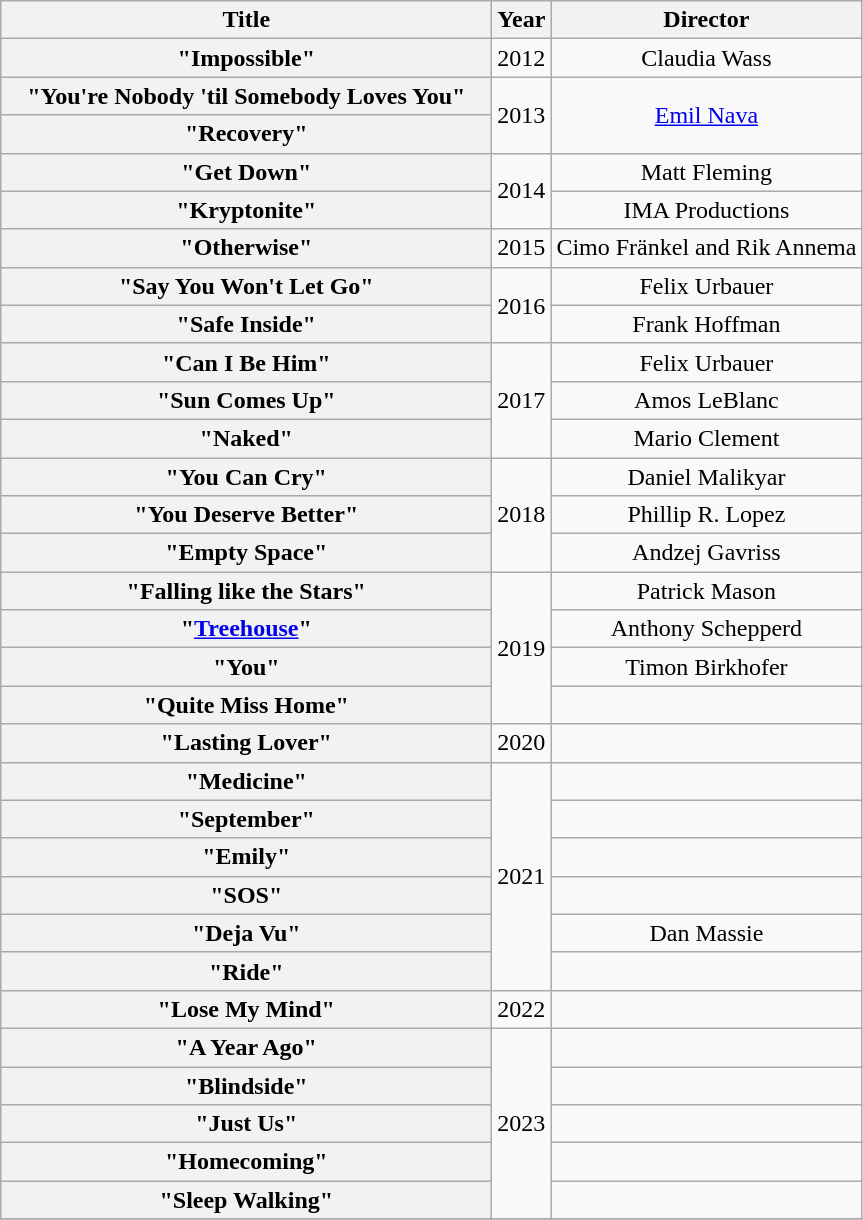<table class="wikitable plainrowheaders" style="text-align:center;" border="1">
<tr>
<th scope="col" style="width:20em;">Title</th>
<th scope="col" style="width:1em;">Year</th>
<th scope="col">Director</th>
</tr>
<tr>
<th scope="row">"Impossible"</th>
<td>2012</td>
<td>Claudia Wass</td>
</tr>
<tr>
<th scope="row">"You're Nobody 'til Somebody Loves You"</th>
<td rowspan="2">2013</td>
<td rowspan="2"><a href='#'>Emil Nava</a></td>
</tr>
<tr>
<th scope="row">"Recovery"</th>
</tr>
<tr>
<th scope="row">"Get Down"</th>
<td rowspan="2">2014</td>
<td>Matt Fleming</td>
</tr>
<tr>
<th scope="row">"Kryptonite" <br> </th>
<td>IMA Productions</td>
</tr>
<tr>
<th scope="row">"Otherwise" <br> </th>
<td>2015</td>
<td>Cimo Fränkel and Rik Annema</td>
</tr>
<tr>
<th scope="row">"Say You Won't Let Go"</th>
<td rowspan="2">2016</td>
<td>Felix Urbauer</td>
</tr>
<tr>
<th scope="row">"Safe Inside"</th>
<td>Frank Hoffman</td>
</tr>
<tr>
<th scope="row">"Can I Be Him"</th>
<td rowspan="3">2017</td>
<td>Felix Urbauer</td>
</tr>
<tr>
<th scope="row">"Sun Comes Up" <br> </th>
<td>Amos LeBlanc</td>
</tr>
<tr>
<th scope="row">"Naked"</th>
<td>Mario Clement</td>
</tr>
<tr>
<th scope="row">"You Can Cry" <br> </th>
<td rowspan="3">2018</td>
<td>Daniel Malikyar</td>
</tr>
<tr>
<th scope="row">"You Deserve Better"</th>
<td>Phillip R. Lopez</td>
</tr>
<tr>
<th scope="row">"Empty Space"</th>
<td>Andzej Gavriss</td>
</tr>
<tr>
<th scope="row">"Falling like the Stars"</th>
<td rowspan="4">2019</td>
<td>Patrick Mason</td>
</tr>
<tr>
<th scope="row">"<a href='#'>Treehouse</a>"</th>
<td>Anthony Schepperd</td>
</tr>
<tr>
<th scope="row">"You"</th>
<td>Timon Birkhofer</td>
</tr>
<tr>
<th scope="row">"Quite Miss Home"</th>
<td></td>
</tr>
<tr>
<th scope="row">"Lasting Lover"<br> </th>
<td>2020</td>
<td></td>
</tr>
<tr>
<th scope="row">"Medicine"</th>
<td rowspan="6">2021</td>
<td></td>
</tr>
<tr>
<th scope="row">"September"</th>
<td></td>
</tr>
<tr>
<th scope="row">"Emily"</th>
<td></td>
</tr>
<tr>
<th scope="row">"SOS"</th>
<td></td>
</tr>
<tr>
<th scope="row">"Deja Vu"</th>
<td>Dan Massie</td>
</tr>
<tr>
<th scope="row">"Ride"</th>
<td></td>
</tr>
<tr>
<th scope="row">"Lose My Mind"<br></th>
<td rowspan="1">2022</td>
<td></td>
</tr>
<tr>
<th scope="row">"A Year Ago"</th>
<td rowspan="5">2023</td>
<td></td>
</tr>
<tr>
<th scope="row">"Blindside"</th>
<td></td>
</tr>
<tr>
<th scope="row">"Just Us"</th>
<td></td>
</tr>
<tr>
<th scope="row">"Homecoming"</th>
<td></td>
</tr>
<tr>
<th scope="row">"Sleep Walking"</th>
<td></td>
</tr>
<tr>
</tr>
</table>
